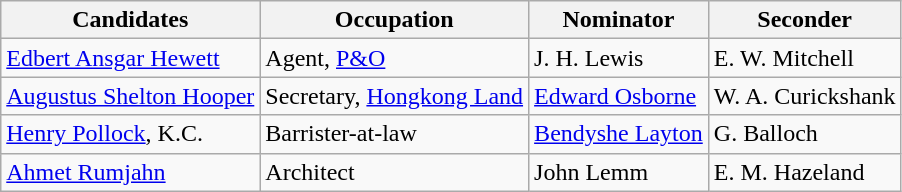<table class="wikitable">
<tr>
<th>Candidates</th>
<th>Occupation</th>
<th>Nominator</th>
<th>Seconder</th>
</tr>
<tr>
<td><a href='#'>Edbert Ansgar Hewett</a></td>
<td>Agent, <a href='#'>P&O</a></td>
<td>J. H. Lewis</td>
<td>E. W. Mitchell</td>
</tr>
<tr>
<td><a href='#'>Augustus Shelton Hooper</a></td>
<td>Secretary, <a href='#'>Hongkong Land</a></td>
<td><a href='#'>Edward Osborne</a></td>
<td>W. A. Curickshank</td>
</tr>
<tr>
<td><a href='#'>Henry Pollock</a>, K.C.</td>
<td>Barrister-at-law</td>
<td><a href='#'>Bendyshe Layton</a></td>
<td>G. Balloch</td>
</tr>
<tr>
<td><a href='#'>Ahmet Rumjahn</a></td>
<td>Architect</td>
<td>John Lemm</td>
<td>E. M. Hazeland</td>
</tr>
</table>
